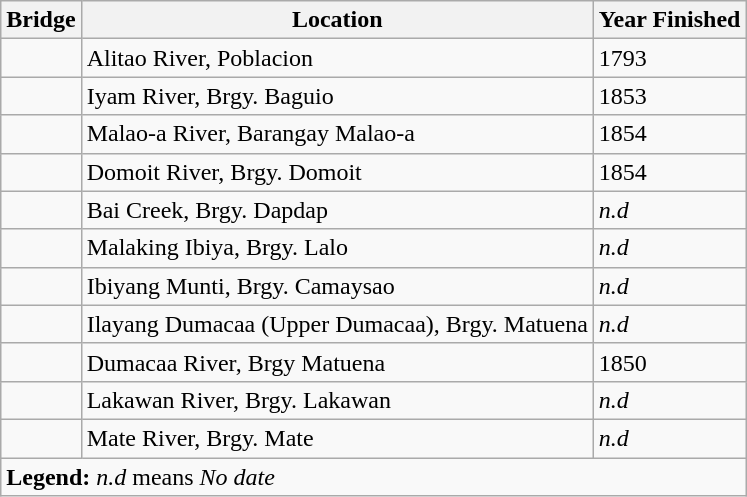<table class="wikitable" text-align:left;">
<tr>
<th>Bridge</th>
<th>Location</th>
<th>Year Finished</th>
</tr>
<tr>
<td></td>
<td>Alitao River, Poblacion</td>
<td>1793</td>
</tr>
<tr>
<td></td>
<td>Iyam River, Brgy. Baguio</td>
<td>1853</td>
</tr>
<tr>
<td></td>
<td>Malao-a River, Barangay Malao-a</td>
<td>1854</td>
</tr>
<tr>
<td></td>
<td>Domoit River, Brgy. Domoit</td>
<td>1854</td>
</tr>
<tr>
<td></td>
<td>Bai Creek, Brgy. Dapdap</td>
<td><em>n.d</em></td>
</tr>
<tr>
<td></td>
<td>Malaking Ibiya, Brgy. Lalo</td>
<td><em>n.d</em></td>
</tr>
<tr>
<td></td>
<td>Ibiyang Munti, Brgy. Camaysao</td>
<td><em>n.d</em></td>
</tr>
<tr>
<td></td>
<td>Ilayang Dumacaa (Upper Dumacaa), Brgy. Matuena</td>
<td><em>n.d</em></td>
</tr>
<tr>
<td></td>
<td>Dumacaa River, Brgy Matuena</td>
<td>1850</td>
</tr>
<tr>
<td></td>
<td>Lakawan River, Brgy. Lakawan</td>
<td><em>n.d</em></td>
</tr>
<tr>
<td></td>
<td>Mate River, Brgy. Mate</td>
<td><em>n.d</em></td>
</tr>
<tr>
<td colspan=3><strong>Legend:</strong> <em>n.d</em> means <em>No date</em></td>
</tr>
</table>
